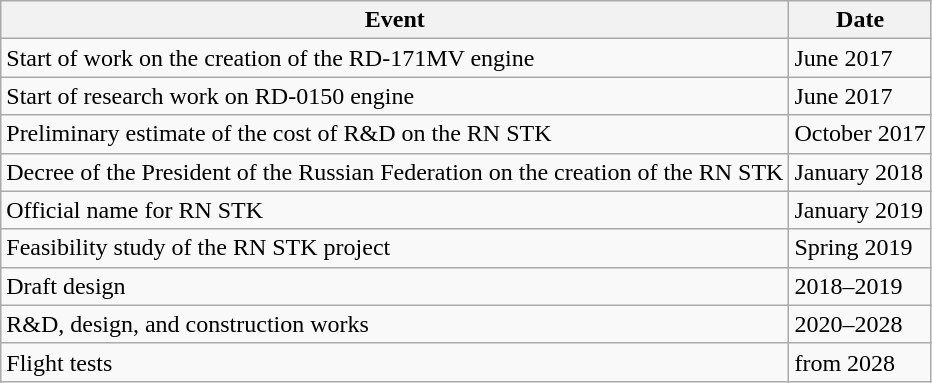<table class="wikitable">
<tr>
<th>Event</th>
<th>Date</th>
</tr>
<tr>
<td>Start of work on the creation of the RD-171MV engine</td>
<td>June 2017</td>
</tr>
<tr>
<td>Start of research work on RD-0150 engine</td>
<td>June 2017</td>
</tr>
<tr>
<td>Preliminary estimate of the cost of R&D on the RN STK</td>
<td>October 2017</td>
</tr>
<tr>
<td>Decree of the President of the Russian Federation on the creation of the RN STK</td>
<td>January 2018</td>
</tr>
<tr>
<td>Official name for RN STK</td>
<td>January 2019</td>
</tr>
<tr>
<td>Feasibility study of the RN STK project</td>
<td>Spring 2019</td>
</tr>
<tr>
<td>Draft design</td>
<td>2018–2019</td>
</tr>
<tr>
<td>R&D, design, and construction works</td>
<td>2020–2028</td>
</tr>
<tr>
<td>Flight tests</td>
<td>from 2028</td>
</tr>
</table>
